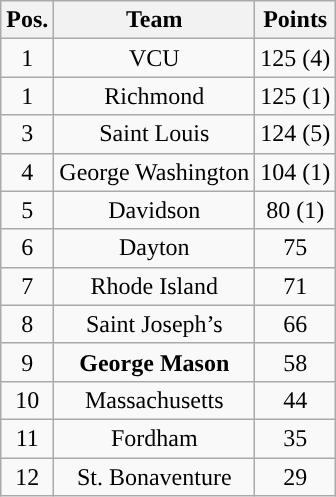<table class="wikitable" style="text-align:center">
<tr>
<th>Pos.</th>
<th>Team</th>
<th>Points</th>
</tr>
<tr>
<td>1</td>
<td>VCU</td>
<td>125 (4)</td>
</tr>
<tr>
<td>1</td>
<td>Richmond</td>
<td>125 (1)</td>
</tr>
<tr>
<td>3</td>
<td>Saint Louis</td>
<td>124 (5)</td>
</tr>
<tr>
<td>4</td>
<td>George Washington</td>
<td>104 (1)</td>
</tr>
<tr>
<td>5</td>
<td>Davidson</td>
<td>80 (1)</td>
</tr>
<tr>
<td>6</td>
<td>Dayton</td>
<td>75</td>
</tr>
<tr>
<td>7</td>
<td>Rhode Island</td>
<td>71</td>
</tr>
<tr>
<td>8</td>
<td>Saint Joseph’s</td>
<td>66</td>
</tr>
<tr>
<td>9</td>
<td><strong>George Mason</strong></td>
<td>58</td>
</tr>
<tr>
<td>10</td>
<td>Massachusetts</td>
<td>44</td>
</tr>
<tr>
<td>11</td>
<td>Fordham</td>
<td>35</td>
</tr>
<tr>
<td>12</td>
<td>St. Bonaventure</td>
<td>29</td>
</tr>
</table>
